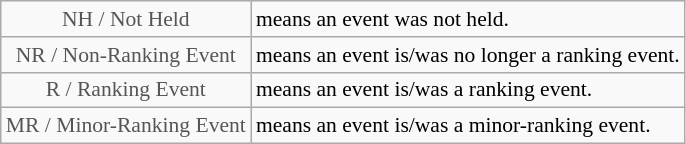<table class="wikitable" style="font-size:90%">
<tr>
<td style="text-align:center; color:#555555;" colspan="4">NH / Not Held</td>
<td>means an event was not held.</td>
</tr>
<tr>
<td style="text-align:center; color:#555555;" colspan="4">NR / Non-Ranking Event</td>
<td>means an event is/was no longer a ranking event.</td>
</tr>
<tr>
<td style="text-align:center; color:#555555;" colspan="4">R / Ranking Event</td>
<td>means an event is/was a ranking event.</td>
</tr>
<tr>
<td style="text-align:center; color:#555555;" colspan="4">MR / Minor-Ranking Event</td>
<td>means an event is/was a minor-ranking event.</td>
</tr>
</table>
